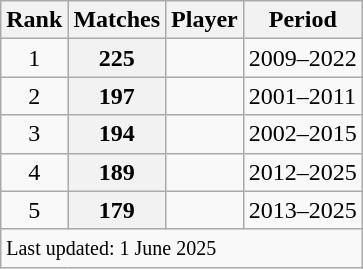<table class="wikitable plainrowheaders sortable">
<tr>
<th scope=col>Rank</th>
<th scope=col>Matches</th>
<th scope=col>Player</th>
<th scope=col>Period</th>
</tr>
<tr>
<td align=center>1</td>
<th scope=row style="text-align:center;">225</th>
<td></td>
<td>2009–2022</td>
</tr>
<tr>
<td align=center>2</td>
<th scope=row style="text-align:center;">197</th>
<td></td>
<td>2001–2011</td>
</tr>
<tr>
<td align=center>3</td>
<th scope=row style=text-align:center;>194</th>
<td></td>
<td>2002–2015</td>
</tr>
<tr>
<td align=center>4</td>
<th scope=row style=text-align:center;>189</th>
<td></td>
<td>2012–2025</td>
</tr>
<tr>
<td align=center>5</td>
<th scope=row style=text-align:center;>179</th>
<td></td>
<td>2013–2025</td>
</tr>
<tr class=sortbottom>
<td colspan=4><small>Last updated: 1 June 2025</small></td>
</tr>
</table>
